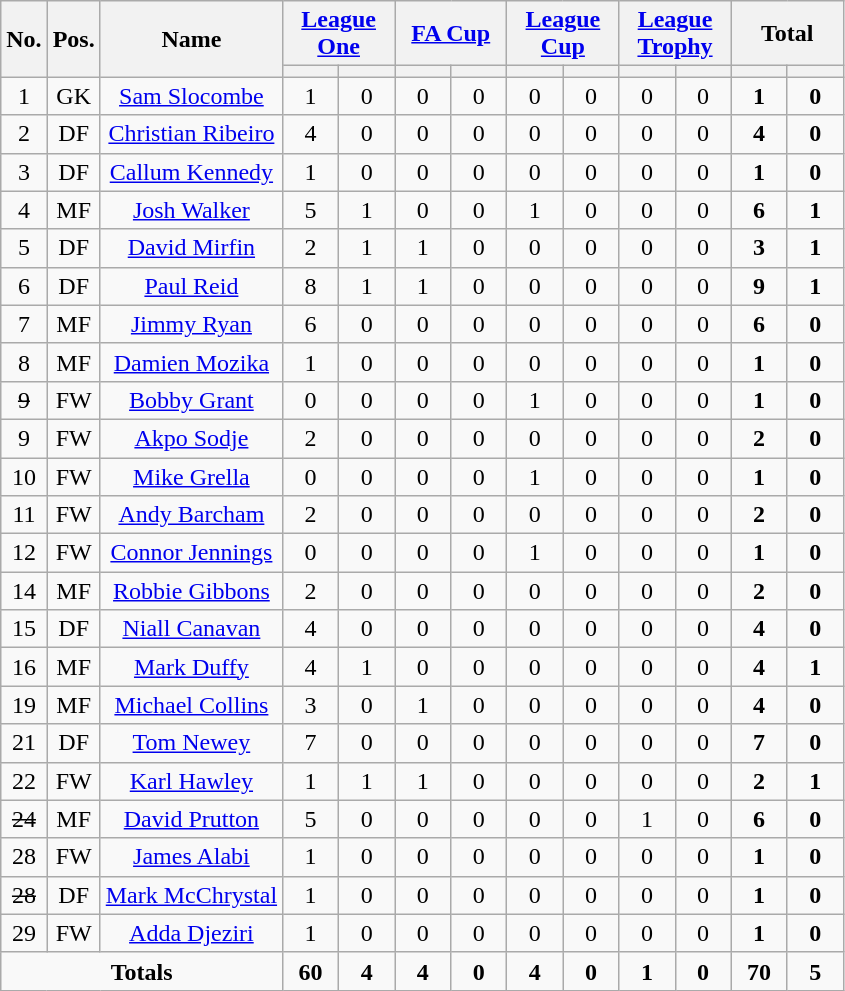<table class="wikitable sortable" style="text-align: center;">
<tr>
<th rowspan="2">No.</th>
<th rowspan="2">Pos.</th>
<th rowspan="2">Name</th>
<th colspan="2"><a href='#'>League One</a></th>
<th colspan="2"><a href='#'>FA Cup</a></th>
<th colspan="2"><a href='#'>League Cup</a></th>
<th colspan="2"><a href='#'>League Trophy</a></th>
<th colspan="2">Total</th>
</tr>
<tr>
<th style="width:30px;"></th>
<th style="width:30px;"></th>
<th style="width:30px;"></th>
<th style="width:30px;"></th>
<th style="width:30px;"></th>
<th style="width:30px;"></th>
<th style="width:30px;"></th>
<th style="width:30px;"></th>
<th style="width:30px;"></th>
<th style="width:30px;"></th>
</tr>
<tr>
<td>1</td>
<td>GK</td>
<td><a href='#'>Sam Slocombe</a></td>
<td>1</td>
<td>0</td>
<td>0</td>
<td>0</td>
<td>0</td>
<td>0</td>
<td>0</td>
<td>0</td>
<td><strong>1</strong></td>
<td><strong>0</strong></td>
</tr>
<tr>
<td>2</td>
<td>DF</td>
<td><a href='#'>Christian Ribeiro</a></td>
<td>4</td>
<td>0</td>
<td>0</td>
<td>0</td>
<td>0</td>
<td>0</td>
<td>0</td>
<td>0</td>
<td><strong>4</strong></td>
<td><strong>0</strong></td>
</tr>
<tr>
<td>3</td>
<td>DF</td>
<td><a href='#'>Callum Kennedy</a></td>
<td>1</td>
<td>0</td>
<td>0</td>
<td>0</td>
<td>0</td>
<td>0</td>
<td>0</td>
<td>0</td>
<td><strong>1</strong></td>
<td><strong>0</strong></td>
</tr>
<tr>
<td>4</td>
<td>MF</td>
<td><a href='#'>Josh Walker</a></td>
<td>5</td>
<td>1</td>
<td>0</td>
<td>0</td>
<td>1</td>
<td>0</td>
<td>0</td>
<td>0</td>
<td><strong>6</strong></td>
<td><strong>1</strong></td>
</tr>
<tr>
<td>5</td>
<td>DF</td>
<td><a href='#'>David Mirfin</a></td>
<td>2</td>
<td>1</td>
<td>1</td>
<td>0</td>
<td>0</td>
<td>0</td>
<td>0</td>
<td>0</td>
<td><strong>3</strong></td>
<td><strong>1</strong></td>
</tr>
<tr>
<td>6</td>
<td>DF</td>
<td><a href='#'>Paul Reid</a></td>
<td>8</td>
<td>1</td>
<td>1</td>
<td>0</td>
<td>0</td>
<td>0</td>
<td>0</td>
<td>0</td>
<td><strong>9</strong></td>
<td><strong>1</strong></td>
</tr>
<tr>
<td>7</td>
<td>MF</td>
<td><a href='#'>Jimmy Ryan</a></td>
<td>6</td>
<td>0</td>
<td>0</td>
<td>0</td>
<td>0</td>
<td>0</td>
<td>0</td>
<td>0</td>
<td><strong>6</strong></td>
<td><strong>0</strong></td>
</tr>
<tr>
<td>8</td>
<td>MF</td>
<td><a href='#'>Damien Mozika</a></td>
<td>1</td>
<td>0</td>
<td>0</td>
<td>0</td>
<td>0</td>
<td>0</td>
<td>0</td>
<td>0</td>
<td><strong>1</strong></td>
<td><strong>0</strong></td>
</tr>
<tr>
<td><s>9</s></td>
<td>FW</td>
<td><a href='#'>Bobby Grant</a></td>
<td>0</td>
<td>0</td>
<td>0</td>
<td>0</td>
<td>1</td>
<td>0</td>
<td>0</td>
<td>0</td>
<td><strong>1</strong></td>
<td><strong>0</strong></td>
</tr>
<tr>
<td>9</td>
<td>FW</td>
<td><a href='#'>Akpo Sodje</a></td>
<td>2</td>
<td>0</td>
<td>0</td>
<td>0</td>
<td>0</td>
<td>0</td>
<td>0</td>
<td>0</td>
<td><strong>2</strong></td>
<td><strong>0</strong></td>
</tr>
<tr>
<td>10</td>
<td>FW</td>
<td><a href='#'>Mike Grella</a></td>
<td>0</td>
<td>0</td>
<td>0</td>
<td>0</td>
<td>1</td>
<td>0</td>
<td>0</td>
<td>0</td>
<td><strong>1</strong></td>
<td><strong>0</strong></td>
</tr>
<tr>
<td>11</td>
<td>FW</td>
<td><a href='#'>Andy Barcham</a></td>
<td>2</td>
<td>0</td>
<td>0</td>
<td>0</td>
<td>0</td>
<td>0</td>
<td>0</td>
<td>0</td>
<td><strong>2</strong></td>
<td><strong>0</strong></td>
</tr>
<tr>
<td>12</td>
<td>FW</td>
<td><a href='#'>Connor Jennings</a></td>
<td>0</td>
<td>0</td>
<td>0</td>
<td>0</td>
<td>1</td>
<td>0</td>
<td>0</td>
<td>0</td>
<td><strong>1</strong></td>
<td><strong>0</strong></td>
</tr>
<tr>
<td>14</td>
<td>MF</td>
<td><a href='#'>Robbie Gibbons</a></td>
<td>2</td>
<td>0</td>
<td>0</td>
<td>0</td>
<td>0</td>
<td>0</td>
<td>0</td>
<td>0</td>
<td><strong>2</strong></td>
<td><strong>0</strong></td>
</tr>
<tr>
<td>15</td>
<td>DF</td>
<td><a href='#'>Niall Canavan</a></td>
<td>4</td>
<td>0</td>
<td>0</td>
<td>0</td>
<td>0</td>
<td>0</td>
<td>0</td>
<td>0</td>
<td><strong>4</strong></td>
<td><strong>0</strong></td>
</tr>
<tr>
<td>16</td>
<td>MF</td>
<td><a href='#'>Mark Duffy</a></td>
<td>4</td>
<td>1</td>
<td>0</td>
<td>0</td>
<td>0</td>
<td>0</td>
<td>0</td>
<td>0</td>
<td><strong>4</strong></td>
<td><strong>1</strong></td>
</tr>
<tr>
<td>19</td>
<td>MF</td>
<td><a href='#'>Michael Collins</a></td>
<td>3</td>
<td>0</td>
<td>1</td>
<td>0</td>
<td>0</td>
<td>0</td>
<td>0</td>
<td>0</td>
<td><strong>4</strong></td>
<td><strong>0</strong></td>
</tr>
<tr>
<td>21</td>
<td>DF</td>
<td><a href='#'>Tom Newey</a></td>
<td>7</td>
<td>0</td>
<td>0</td>
<td>0</td>
<td>0</td>
<td>0</td>
<td>0</td>
<td>0</td>
<td><strong>7</strong></td>
<td><strong>0</strong></td>
</tr>
<tr>
<td>22</td>
<td>FW</td>
<td><a href='#'>Karl Hawley</a></td>
<td>1</td>
<td>1</td>
<td>1</td>
<td>0</td>
<td>0</td>
<td>0</td>
<td>0</td>
<td>0</td>
<td><strong>2</strong></td>
<td><strong>1</strong></td>
</tr>
<tr>
<td><s>24</s></td>
<td>MF</td>
<td><a href='#'>David Prutton</a></td>
<td>5</td>
<td>0</td>
<td>0</td>
<td>0</td>
<td>0</td>
<td>0</td>
<td>1</td>
<td>0</td>
<td><strong>6</strong></td>
<td><strong>0</strong></td>
</tr>
<tr>
<td>28</td>
<td>FW</td>
<td><a href='#'>James Alabi</a></td>
<td>1</td>
<td>0</td>
<td>0</td>
<td>0</td>
<td>0</td>
<td>0</td>
<td>0</td>
<td>0</td>
<td><strong>1</strong></td>
<td><strong>0</strong></td>
</tr>
<tr>
<td><s>28</s></td>
<td>DF</td>
<td><a href='#'>Mark McChrystal</a></td>
<td>1</td>
<td>0</td>
<td>0</td>
<td>0</td>
<td>0</td>
<td>0</td>
<td>0</td>
<td>0</td>
<td><strong>1</strong></td>
<td><strong>0</strong></td>
</tr>
<tr>
<td>29</td>
<td>FW</td>
<td><a href='#'>Adda Djeziri</a></td>
<td>1</td>
<td>0</td>
<td>0</td>
<td>0</td>
<td>0</td>
<td>0</td>
<td>0</td>
<td>0</td>
<td><strong>1</strong></td>
<td><strong>0</strong></td>
</tr>
<tr>
<td colspan="3"><strong>Totals</strong></td>
<td><strong>60</strong></td>
<td><strong>4</strong></td>
<td><strong>4</strong></td>
<td><strong>0</strong></td>
<td><strong>4</strong></td>
<td><strong>0</strong></td>
<td><strong>1</strong></td>
<td><strong>0</strong></td>
<td><strong>70</strong></td>
<td><strong>5</strong></td>
</tr>
</table>
